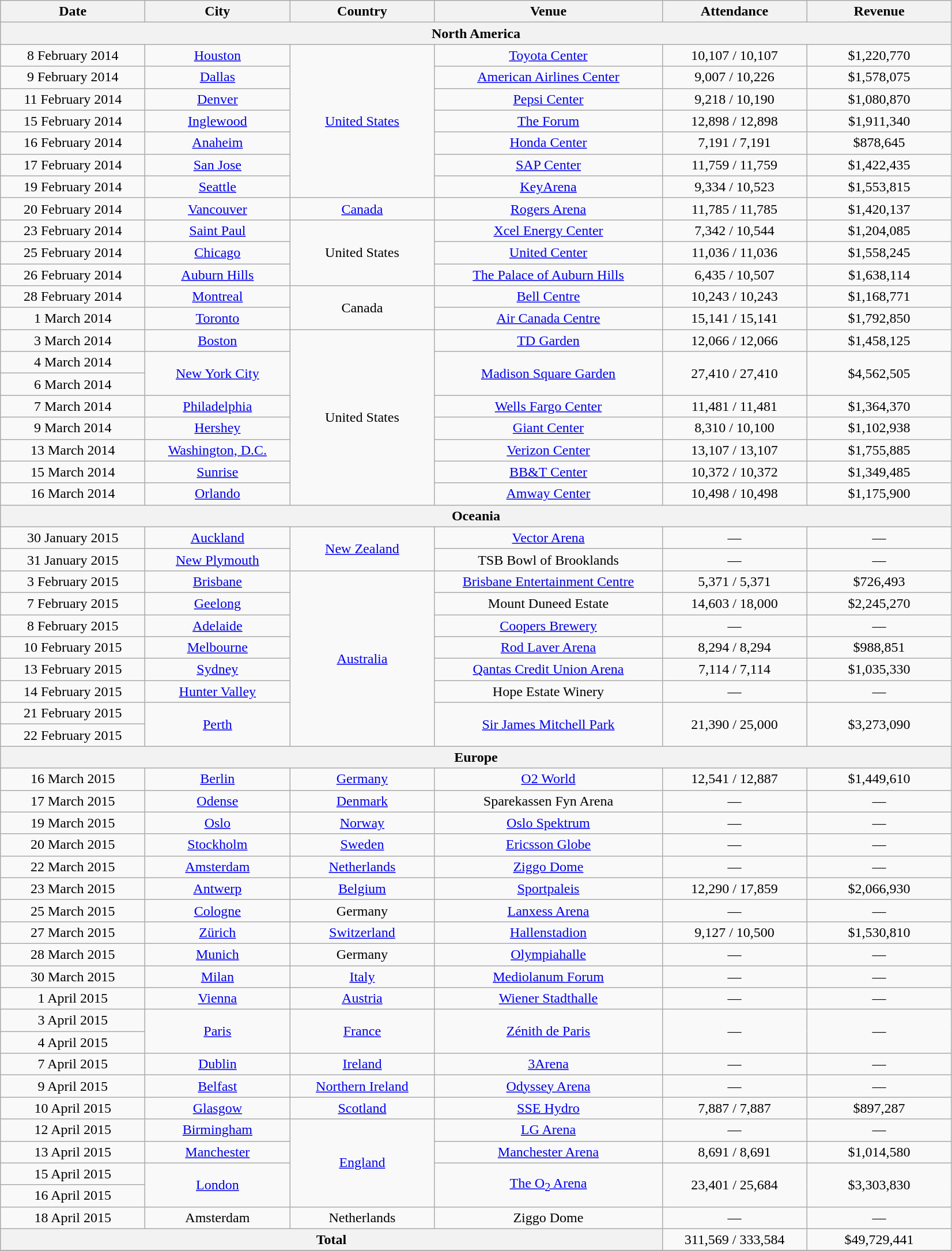<table class="wikitable" style="text-align:center;">
<tr>
<th scope="col" style="width:10em;">Date</th>
<th scope="col" style="width:10em;">City</th>
<th scope="col" style="width:10em;">Country</th>
<th scope="col" style="width:16em;">Venue</th>
<th scope="col" style="width:10em;">Attendance</th>
<th scope="col" style="width:10em;">Revenue</th>
</tr>
<tr>
<th colspan="6">North America</th>
</tr>
<tr>
<td>8 February 2014</td>
<td><a href='#'>Houston</a></td>
<td rowspan="7"><a href='#'>United States</a></td>
<td><a href='#'>Toyota Center</a></td>
<td>10,107 / 10,107</td>
<td>$1,220,770</td>
</tr>
<tr>
<td>9 February 2014</td>
<td><a href='#'>Dallas</a></td>
<td><a href='#'>American Airlines Center</a></td>
<td>9,007 / 10,226</td>
<td>$1,578,075</td>
</tr>
<tr>
<td>11 February 2014</td>
<td><a href='#'>Denver</a></td>
<td><a href='#'>Pepsi Center</a></td>
<td>9,218 / 10,190</td>
<td>$1,080,870</td>
</tr>
<tr>
<td>15 February 2014</td>
<td><a href='#'>Inglewood</a></td>
<td><a href='#'>The Forum</a></td>
<td>12,898 / 12,898</td>
<td>$1,911,340</td>
</tr>
<tr>
<td>16 February 2014</td>
<td><a href='#'>Anaheim</a></td>
<td><a href='#'>Honda Center</a></td>
<td>7,191 / 7,191</td>
<td>$878,645</td>
</tr>
<tr>
<td>17 February 2014</td>
<td><a href='#'>San Jose</a></td>
<td><a href='#'>SAP Center</a></td>
<td>11,759 / 11,759</td>
<td>$1,422,435</td>
</tr>
<tr>
<td>19 February 2014</td>
<td><a href='#'>Seattle</a></td>
<td><a href='#'>KeyArena</a></td>
<td>9,334 / 10,523</td>
<td>$1,553,815</td>
</tr>
<tr>
<td>20 February 2014</td>
<td><a href='#'>Vancouver</a></td>
<td><a href='#'>Canada</a></td>
<td><a href='#'>Rogers Arena</a></td>
<td>11,785 / 11,785</td>
<td>$1,420,137</td>
</tr>
<tr>
<td>23 February 2014</td>
<td><a href='#'>Saint Paul</a></td>
<td rowspan="3">United States</td>
<td><a href='#'>Xcel Energy Center</a></td>
<td>7,342 / 10,544</td>
<td>$1,204,085</td>
</tr>
<tr>
<td>25 February 2014</td>
<td><a href='#'>Chicago</a></td>
<td><a href='#'>United Center</a></td>
<td>11,036 / 11,036</td>
<td>$1,558,245</td>
</tr>
<tr>
<td>26 February 2014</td>
<td><a href='#'>Auburn Hills</a></td>
<td><a href='#'>The Palace of Auburn Hills</a></td>
<td>6,435 / 10,507</td>
<td>$1,638,114</td>
</tr>
<tr>
<td>28 February 2014</td>
<td><a href='#'>Montreal</a></td>
<td rowspan="2">Canada</td>
<td><a href='#'>Bell Centre</a></td>
<td>10,243 / 10,243</td>
<td>$1,168,771</td>
</tr>
<tr>
<td>1 March 2014</td>
<td><a href='#'>Toronto</a></td>
<td><a href='#'>Air Canada Centre</a></td>
<td>15,141 / 15,141</td>
<td>$1,792,850</td>
</tr>
<tr>
<td>3 March 2014</td>
<td><a href='#'>Boston</a></td>
<td rowspan="8">United States</td>
<td><a href='#'>TD Garden</a></td>
<td>12,066 / 12,066</td>
<td>$1,458,125</td>
</tr>
<tr>
<td>4 March 2014</td>
<td rowspan="2"><a href='#'>New York City</a></td>
<td rowspan="2"><a href='#'>Madison Square Garden</a></td>
<td rowspan="2">27,410 / 27,410</td>
<td rowspan="2">$4,562,505</td>
</tr>
<tr>
<td>6 March 2014</td>
</tr>
<tr>
<td>7 March 2014</td>
<td><a href='#'>Philadelphia</a></td>
<td><a href='#'>Wells Fargo Center</a></td>
<td>11,481 / 11,481</td>
<td>$1,364,370</td>
</tr>
<tr>
<td>9 March 2014</td>
<td><a href='#'>Hershey</a></td>
<td><a href='#'>Giant Center</a></td>
<td>8,310 / 10,100</td>
<td>$1,102,938</td>
</tr>
<tr>
<td>13 March 2014</td>
<td><a href='#'>Washington, D.C.</a></td>
<td><a href='#'>Verizon Center</a></td>
<td>13,107 / 13,107</td>
<td>$1,755,885</td>
</tr>
<tr>
<td>15 March 2014</td>
<td><a href='#'>Sunrise</a></td>
<td><a href='#'>BB&T Center</a></td>
<td>10,372 / 10,372</td>
<td>$1,349,485</td>
</tr>
<tr>
<td>16 March 2014</td>
<td><a href='#'>Orlando</a></td>
<td><a href='#'>Amway Center</a></td>
<td>10,498 / 10,498</td>
<td>$1,175,900</td>
</tr>
<tr>
<th colspan="6">Oceania</th>
</tr>
<tr>
<td>30 January 2015</td>
<td><a href='#'>Auckland</a></td>
<td rowspan="2"><a href='#'>New Zealand</a></td>
<td><a href='#'>Vector Arena</a></td>
<td>—</td>
<td>—</td>
</tr>
<tr>
<td>31 January 2015</td>
<td><a href='#'>New Plymouth</a></td>
<td>TSB Bowl of Brooklands</td>
<td>—</td>
<td>—</td>
</tr>
<tr>
<td>3 February 2015</td>
<td><a href='#'>Brisbane</a></td>
<td rowspan="8"><a href='#'>Australia</a></td>
<td><a href='#'>Brisbane Entertainment Centre</a></td>
<td>5,371 / 5,371</td>
<td>$726,493</td>
</tr>
<tr>
<td>7 February 2015</td>
<td><a href='#'>Geelong</a></td>
<td>Mount Duneed Estate</td>
<td>14,603 / 18,000</td>
<td>$2,245,270</td>
</tr>
<tr>
<td>8 February 2015</td>
<td><a href='#'>Adelaide</a></td>
<td><a href='#'>Coopers Brewery</a></td>
<td>—</td>
<td>—</td>
</tr>
<tr>
<td>10 February 2015</td>
<td><a href='#'>Melbourne</a></td>
<td><a href='#'>Rod Laver Arena</a></td>
<td>8,294 / 8,294</td>
<td>$988,851</td>
</tr>
<tr>
<td>13 February 2015</td>
<td><a href='#'>Sydney</a></td>
<td><a href='#'>Qantas Credit Union Arena</a></td>
<td>7,114 / 7,114</td>
<td>$1,035,330</td>
</tr>
<tr>
<td>14 February 2015</td>
<td><a href='#'>Hunter Valley</a></td>
<td>Hope Estate Winery</td>
<td>—</td>
<td>—</td>
</tr>
<tr>
<td>21 February 2015</td>
<td rowspan="2"><a href='#'>Perth</a></td>
<td rowspan="2"><a href='#'>Sir James Mitchell Park</a></td>
<td rowspan="2">21,390 / 25,000</td>
<td rowspan="2">$3,273,090</td>
</tr>
<tr>
<td>22 February 2015</td>
</tr>
<tr>
<th colspan="6">Europe</th>
</tr>
<tr>
<td>16 March 2015</td>
<td><a href='#'>Berlin</a></td>
<td><a href='#'>Germany</a></td>
<td><a href='#'>O2 World</a></td>
<td>12,541 / 12,887</td>
<td>$1,449,610</td>
</tr>
<tr>
<td>17 March 2015</td>
<td><a href='#'>Odense</a></td>
<td><a href='#'>Denmark</a></td>
<td>Sparekassen Fyn Arena</td>
<td>—</td>
<td>—</td>
</tr>
<tr>
<td>19 March 2015</td>
<td><a href='#'>Oslo</a></td>
<td><a href='#'>Norway</a></td>
<td><a href='#'>Oslo Spektrum</a></td>
<td>—</td>
<td>—</td>
</tr>
<tr>
<td>20 March 2015</td>
<td><a href='#'>Stockholm</a></td>
<td><a href='#'>Sweden</a></td>
<td><a href='#'>Ericsson Globe</a></td>
<td>—</td>
<td>—</td>
</tr>
<tr>
<td>22 March 2015</td>
<td><a href='#'>Amsterdam</a></td>
<td><a href='#'>Netherlands</a></td>
<td><a href='#'>Ziggo Dome</a></td>
<td>—</td>
<td>—</td>
</tr>
<tr>
<td>23 March 2015</td>
<td><a href='#'>Antwerp</a></td>
<td><a href='#'>Belgium</a></td>
<td><a href='#'>Sportpaleis</a></td>
<td>12,290 / 17,859</td>
<td>$2,066,930</td>
</tr>
<tr>
<td>25 March 2015</td>
<td><a href='#'>Cologne</a></td>
<td>Germany</td>
<td><a href='#'>Lanxess Arena</a></td>
<td>—</td>
<td>—</td>
</tr>
<tr>
<td>27 March 2015</td>
<td><a href='#'>Zürich</a></td>
<td><a href='#'>Switzerland</a></td>
<td><a href='#'>Hallenstadion</a></td>
<td>9,127 / 10,500</td>
<td>$1,530,810</td>
</tr>
<tr>
<td>28 March 2015</td>
<td><a href='#'>Munich</a></td>
<td>Germany</td>
<td><a href='#'>Olympiahalle</a></td>
<td>—</td>
<td>—</td>
</tr>
<tr>
<td>30 March 2015</td>
<td><a href='#'>Milan</a></td>
<td><a href='#'>Italy</a></td>
<td><a href='#'>Mediolanum Forum</a></td>
<td>—</td>
<td>—</td>
</tr>
<tr>
<td>1 April 2015</td>
<td><a href='#'>Vienna</a></td>
<td><a href='#'>Austria</a></td>
<td><a href='#'>Wiener Stadthalle</a></td>
<td>—</td>
<td>—</td>
</tr>
<tr>
<td>3 April 2015</td>
<td rowspan="2"><a href='#'>Paris</a></td>
<td rowspan="2"><a href='#'>France</a></td>
<td rowspan="2"><a href='#'>Zénith de Paris</a></td>
<td rowspan="2">—</td>
<td rowspan="2">—</td>
</tr>
<tr>
<td>4 April 2015</td>
</tr>
<tr>
<td>7 April 2015</td>
<td><a href='#'>Dublin</a></td>
<td><a href='#'>Ireland</a></td>
<td><a href='#'>3Arena</a></td>
<td>—</td>
<td>—</td>
</tr>
<tr>
<td>9 April 2015</td>
<td><a href='#'>Belfast</a></td>
<td><a href='#'>Northern Ireland</a></td>
<td><a href='#'>Odyssey Arena</a></td>
<td>—</td>
<td>—</td>
</tr>
<tr>
<td>10 April 2015</td>
<td><a href='#'>Glasgow</a></td>
<td><a href='#'>Scotland</a></td>
<td><a href='#'>SSE Hydro</a></td>
<td>7,887 / 7,887</td>
<td>$897,287</td>
</tr>
<tr>
<td>12 April 2015</td>
<td><a href='#'>Birmingham</a></td>
<td rowspan="4"><a href='#'>England</a></td>
<td><a href='#'>LG Arena</a></td>
<td>—</td>
<td>—</td>
</tr>
<tr>
<td>13 April 2015</td>
<td><a href='#'>Manchester</a></td>
<td><a href='#'>Manchester Arena</a></td>
<td>8,691 / 8,691</td>
<td>$1,014,580</td>
</tr>
<tr>
<td>15 April 2015</td>
<td rowspan="2"><a href='#'>London</a></td>
<td rowspan="2"><a href='#'>The O<sub>2</sub> Arena</a></td>
<td rowspan="2">23,401 / 25,684</td>
<td rowspan="2">$3,303,830</td>
</tr>
<tr>
<td>16 April 2015</td>
</tr>
<tr>
<td>18 April 2015</td>
<td>Amsterdam</td>
<td>Netherlands</td>
<td>Ziggo Dome</td>
<td>—</td>
<td>—</td>
</tr>
<tr>
<th colspan="4">Total</th>
<td>311,569  / 333,584</td>
<td>$49,729,441</td>
</tr>
<tr>
</tr>
</table>
